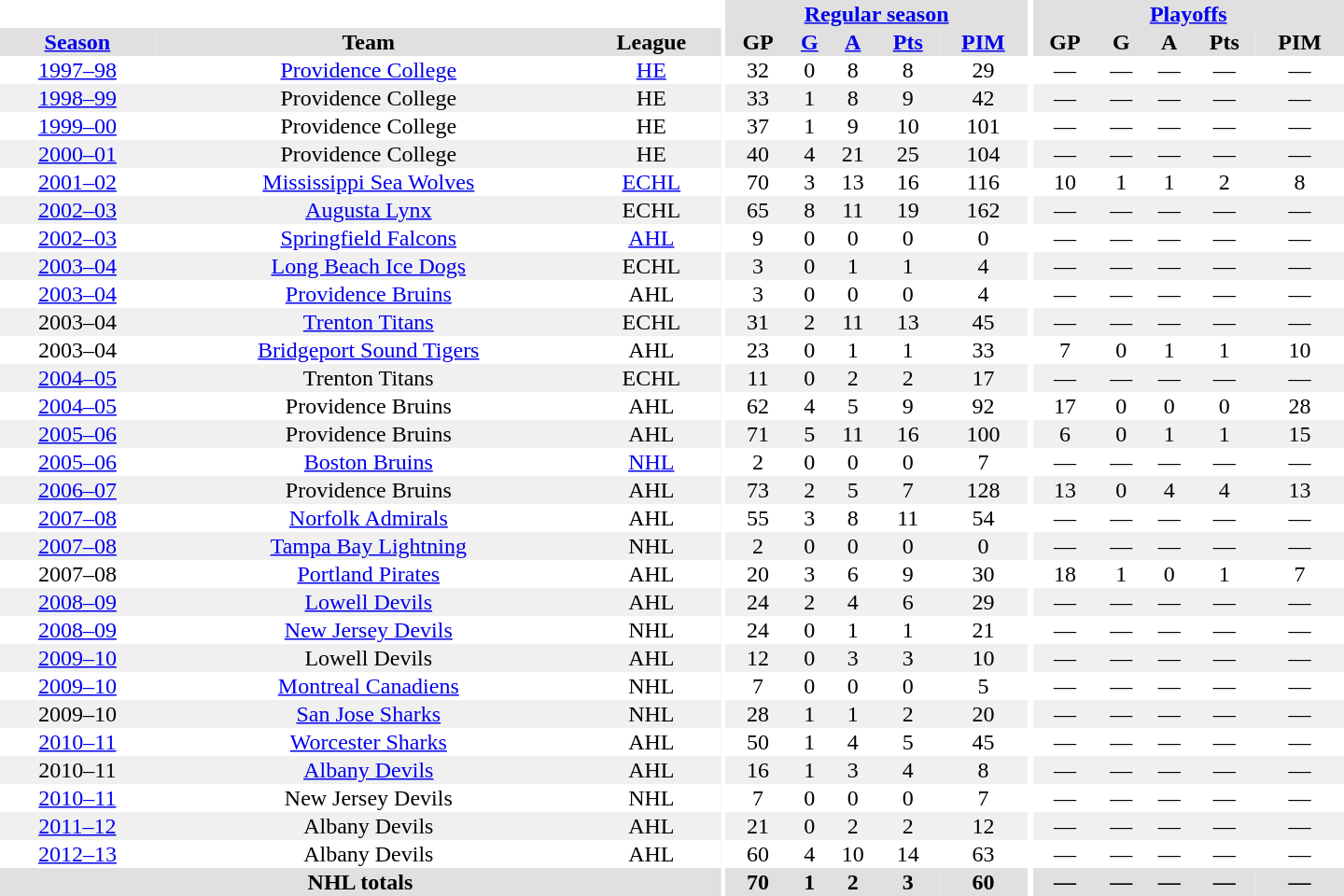<table border="0" cellpadding="1" cellspacing="0" style="text-align:center; width:60em">
<tr bgcolor="#e0e0e0">
<th colspan="3" bgcolor="#ffffff"></th>
<th rowspan="99" bgcolor="#ffffff"></th>
<th colspan="5"><a href='#'>Regular season</a></th>
<th rowspan="99" bgcolor="#ffffff"></th>
<th colspan="5"><a href='#'>Playoffs</a></th>
</tr>
<tr bgcolor="#e0e0e0">
<th><a href='#'>Season</a></th>
<th>Team</th>
<th>League</th>
<th>GP</th>
<th><a href='#'>G</a></th>
<th><a href='#'>A</a></th>
<th><a href='#'>Pts</a></th>
<th><a href='#'>PIM</a></th>
<th>GP</th>
<th>G</th>
<th>A</th>
<th>Pts</th>
<th>PIM</th>
</tr>
<tr ALIGN="center">
<td><a href='#'>1997–98</a></td>
<td><a href='#'>Providence College</a></td>
<td><a href='#'>HE</a></td>
<td>32</td>
<td>0</td>
<td>8</td>
<td>8</td>
<td>29</td>
<td>—</td>
<td>—</td>
<td>—</td>
<td>—</td>
<td>—</td>
</tr>
<tr ALIGN="center" bgcolor="#f0f0f0">
<td><a href='#'>1998–99</a></td>
<td>Providence College</td>
<td>HE</td>
<td>33</td>
<td>1</td>
<td>8</td>
<td>9</td>
<td>42</td>
<td>—</td>
<td>—</td>
<td>—</td>
<td>—</td>
<td>—</td>
</tr>
<tr ALIGN="center">
<td><a href='#'>1999–00</a></td>
<td>Providence College</td>
<td>HE</td>
<td>37</td>
<td>1</td>
<td>9</td>
<td>10</td>
<td>101</td>
<td>—</td>
<td>—</td>
<td>—</td>
<td>—</td>
<td>—</td>
</tr>
<tr ALIGN="center" bgcolor="#f0f0f0">
<td><a href='#'>2000–01</a></td>
<td>Providence College</td>
<td>HE</td>
<td>40</td>
<td>4</td>
<td>21</td>
<td>25</td>
<td>104</td>
<td>—</td>
<td>—</td>
<td>—</td>
<td>—</td>
<td>—</td>
</tr>
<tr ALIGN="center">
<td><a href='#'>2001–02</a></td>
<td><a href='#'>Mississippi Sea Wolves</a></td>
<td><a href='#'>ECHL</a></td>
<td>70</td>
<td>3</td>
<td>13</td>
<td>16</td>
<td>116</td>
<td>10</td>
<td>1</td>
<td>1</td>
<td>2</td>
<td>8</td>
</tr>
<tr ALIGN="center" bgcolor="#f0f0f0">
<td><a href='#'>2002–03</a></td>
<td><a href='#'>Augusta Lynx</a></td>
<td>ECHL</td>
<td>65</td>
<td>8</td>
<td>11</td>
<td>19</td>
<td>162</td>
<td>—</td>
<td>—</td>
<td>—</td>
<td>—</td>
<td>—</td>
</tr>
<tr ALIGN="center">
<td><a href='#'>2002–03</a></td>
<td><a href='#'>Springfield Falcons</a></td>
<td><a href='#'>AHL</a></td>
<td>9</td>
<td>0</td>
<td>0</td>
<td>0</td>
<td>0</td>
<td>—</td>
<td>—</td>
<td>—</td>
<td>—</td>
<td>—</td>
</tr>
<tr ALIGN="center" bgcolor="#f0f0f0">
<td><a href='#'>2003–04</a></td>
<td><a href='#'>Long Beach Ice Dogs</a></td>
<td>ECHL</td>
<td>3</td>
<td>0</td>
<td>1</td>
<td>1</td>
<td>4</td>
<td>—</td>
<td>—</td>
<td>—</td>
<td>—</td>
<td>—</td>
</tr>
<tr ALIGN="center">
<td><a href='#'>2003–04</a></td>
<td><a href='#'>Providence Bruins</a></td>
<td>AHL</td>
<td>3</td>
<td>0</td>
<td>0</td>
<td>0</td>
<td>4</td>
<td>—</td>
<td>—</td>
<td>—</td>
<td>—</td>
<td>—</td>
</tr>
<tr ALIGN="center" bgcolor="#f0f0f0">
<td>2003–04</td>
<td><a href='#'>Trenton Titans</a></td>
<td>ECHL</td>
<td>31</td>
<td>2</td>
<td>11</td>
<td>13</td>
<td>45</td>
<td>—</td>
<td>—</td>
<td>—</td>
<td>—</td>
<td>—</td>
</tr>
<tr ALIGN="center">
<td>2003–04</td>
<td><a href='#'>Bridgeport Sound Tigers</a></td>
<td>AHL</td>
<td>23</td>
<td>0</td>
<td>1</td>
<td>1</td>
<td>33</td>
<td>7</td>
<td>0</td>
<td>1</td>
<td>1</td>
<td>10</td>
</tr>
<tr ALIGN="center" bgcolor="#f0f0f0">
<td><a href='#'>2004–05</a></td>
<td>Trenton Titans</td>
<td>ECHL</td>
<td>11</td>
<td>0</td>
<td>2</td>
<td>2</td>
<td>17</td>
<td>—</td>
<td>—</td>
<td>—</td>
<td>—</td>
<td>—</td>
</tr>
<tr ALIGN="center">
<td><a href='#'>2004–05</a></td>
<td>Providence Bruins</td>
<td>AHL</td>
<td>62</td>
<td>4</td>
<td>5</td>
<td>9</td>
<td>92</td>
<td>17</td>
<td>0</td>
<td>0</td>
<td>0</td>
<td>28</td>
</tr>
<tr ALIGN="center" bgcolor="#f0f0f0">
<td><a href='#'>2005–06</a></td>
<td>Providence Bruins</td>
<td>AHL</td>
<td>71</td>
<td>5</td>
<td>11</td>
<td>16</td>
<td>100</td>
<td>6</td>
<td>0</td>
<td>1</td>
<td>1</td>
<td>15</td>
</tr>
<tr ALIGN="center">
<td><a href='#'>2005–06</a></td>
<td><a href='#'>Boston Bruins</a></td>
<td><a href='#'>NHL</a></td>
<td>2</td>
<td>0</td>
<td>0</td>
<td>0</td>
<td>7</td>
<td>—</td>
<td>—</td>
<td>—</td>
<td>—</td>
<td>—</td>
</tr>
<tr ALIGN="center" bgcolor="#f0f0f0">
<td><a href='#'>2006–07</a></td>
<td>Providence Bruins</td>
<td>AHL</td>
<td>73</td>
<td>2</td>
<td>5</td>
<td>7</td>
<td>128</td>
<td>13</td>
<td>0</td>
<td>4</td>
<td>4</td>
<td>13</td>
</tr>
<tr ALIGN="center">
<td><a href='#'>2007–08</a></td>
<td><a href='#'>Norfolk Admirals</a></td>
<td>AHL</td>
<td>55</td>
<td>3</td>
<td>8</td>
<td>11</td>
<td>54</td>
<td>—</td>
<td>—</td>
<td>—</td>
<td>—</td>
<td>—</td>
</tr>
<tr ALIGN="center" bgcolor="#f0f0f0">
<td><a href='#'>2007–08</a></td>
<td><a href='#'>Tampa Bay Lightning</a></td>
<td>NHL</td>
<td>2</td>
<td>0</td>
<td>0</td>
<td>0</td>
<td>0</td>
<td>—</td>
<td>—</td>
<td>—</td>
<td>—</td>
<td>—</td>
</tr>
<tr ALIGN="center">
<td>2007–08</td>
<td><a href='#'>Portland Pirates</a></td>
<td>AHL</td>
<td>20</td>
<td>3</td>
<td>6</td>
<td>9</td>
<td>30</td>
<td>18</td>
<td>1</td>
<td>0</td>
<td>1</td>
<td>7</td>
</tr>
<tr ALIGN="center" bgcolor="#f0f0f0">
<td><a href='#'>2008–09</a></td>
<td><a href='#'>Lowell Devils</a></td>
<td>AHL</td>
<td>24</td>
<td>2</td>
<td>4</td>
<td>6</td>
<td>29</td>
<td>—</td>
<td>—</td>
<td>—</td>
<td>—</td>
<td>—</td>
</tr>
<tr ALIGN="center">
<td><a href='#'>2008–09</a></td>
<td><a href='#'>New Jersey Devils</a></td>
<td>NHL</td>
<td>24</td>
<td>0</td>
<td>1</td>
<td>1</td>
<td>21</td>
<td>—</td>
<td>—</td>
<td>—</td>
<td>—</td>
<td>—</td>
</tr>
<tr ALIGN="center" bgcolor="#f0f0f0">
<td><a href='#'>2009–10</a></td>
<td>Lowell Devils</td>
<td>AHL</td>
<td>12</td>
<td>0</td>
<td>3</td>
<td>3</td>
<td>10</td>
<td>—</td>
<td>—</td>
<td>—</td>
<td>—</td>
<td>—</td>
</tr>
<tr ALIGN="center">
<td><a href='#'>2009–10</a></td>
<td><a href='#'>Montreal Canadiens</a></td>
<td>NHL</td>
<td>7</td>
<td>0</td>
<td>0</td>
<td>0</td>
<td>5</td>
<td>—</td>
<td>—</td>
<td>—</td>
<td>—</td>
<td>—</td>
</tr>
<tr ALIGN="center" bgcolor="#f0f0f0">
<td>2009–10</td>
<td><a href='#'>San Jose Sharks</a></td>
<td>NHL</td>
<td>28</td>
<td>1</td>
<td>1</td>
<td>2</td>
<td>20</td>
<td>—</td>
<td>—</td>
<td>—</td>
<td>—</td>
<td>—</td>
</tr>
<tr ALIGN="center">
<td><a href='#'>2010–11</a></td>
<td><a href='#'>Worcester Sharks</a></td>
<td>AHL</td>
<td>50</td>
<td>1</td>
<td>4</td>
<td>5</td>
<td>45</td>
<td>—</td>
<td>—</td>
<td>—</td>
<td>—</td>
<td>—</td>
</tr>
<tr ALIGN="center" bgcolor="#f0f0f0">
<td>2010–11</td>
<td><a href='#'>Albany Devils</a></td>
<td>AHL</td>
<td>16</td>
<td>1</td>
<td>3</td>
<td>4</td>
<td>8</td>
<td>—</td>
<td>—</td>
<td>—</td>
<td>—</td>
<td>—</td>
</tr>
<tr ALIGN="center">
<td><a href='#'>2010–11</a></td>
<td>New Jersey Devils</td>
<td>NHL</td>
<td>7</td>
<td>0</td>
<td>0</td>
<td>0</td>
<td>7</td>
<td>—</td>
<td>—</td>
<td>—</td>
<td>—</td>
<td>—</td>
</tr>
<tr ALIGN="center" bgcolor="#f0f0f0">
<td><a href='#'>2011–12</a></td>
<td>Albany Devils</td>
<td>AHL</td>
<td>21</td>
<td>0</td>
<td>2</td>
<td>2</td>
<td>12</td>
<td>—</td>
<td>—</td>
<td>—</td>
<td>—</td>
<td>—</td>
</tr>
<tr ALIGN="center">
<td><a href='#'>2012–13</a></td>
<td>Albany Devils</td>
<td>AHL</td>
<td>60</td>
<td>4</td>
<td>10</td>
<td>14</td>
<td>63</td>
<td>—</td>
<td>—</td>
<td>—</td>
<td>—</td>
<td>—</td>
</tr>
<tr bgcolor="#e0e0e0">
<th colspan="3">NHL totals</th>
<th>70</th>
<th>1</th>
<th>2</th>
<th>3</th>
<th>60</th>
<th>—</th>
<th>—</th>
<th>—</th>
<th>—</th>
<th>—</th>
</tr>
</table>
